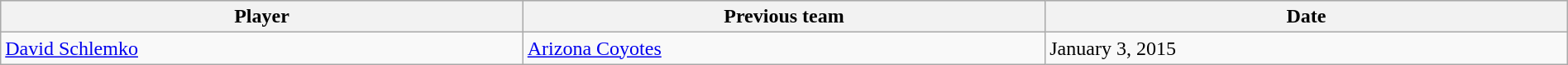<table class="wikitable" style="width:100%;">
<tr style="text-align:center; background:#ddd;">
<th style="width:33%;">Player</th>
<th style="width:33%;">Previous team</th>
<th style="width:33%;">Date</th>
</tr>
<tr>
<td><a href='#'>David Schlemko</a></td>
<td><a href='#'>Arizona Coyotes</a></td>
<td>January 3, 2015</td>
</tr>
</table>
